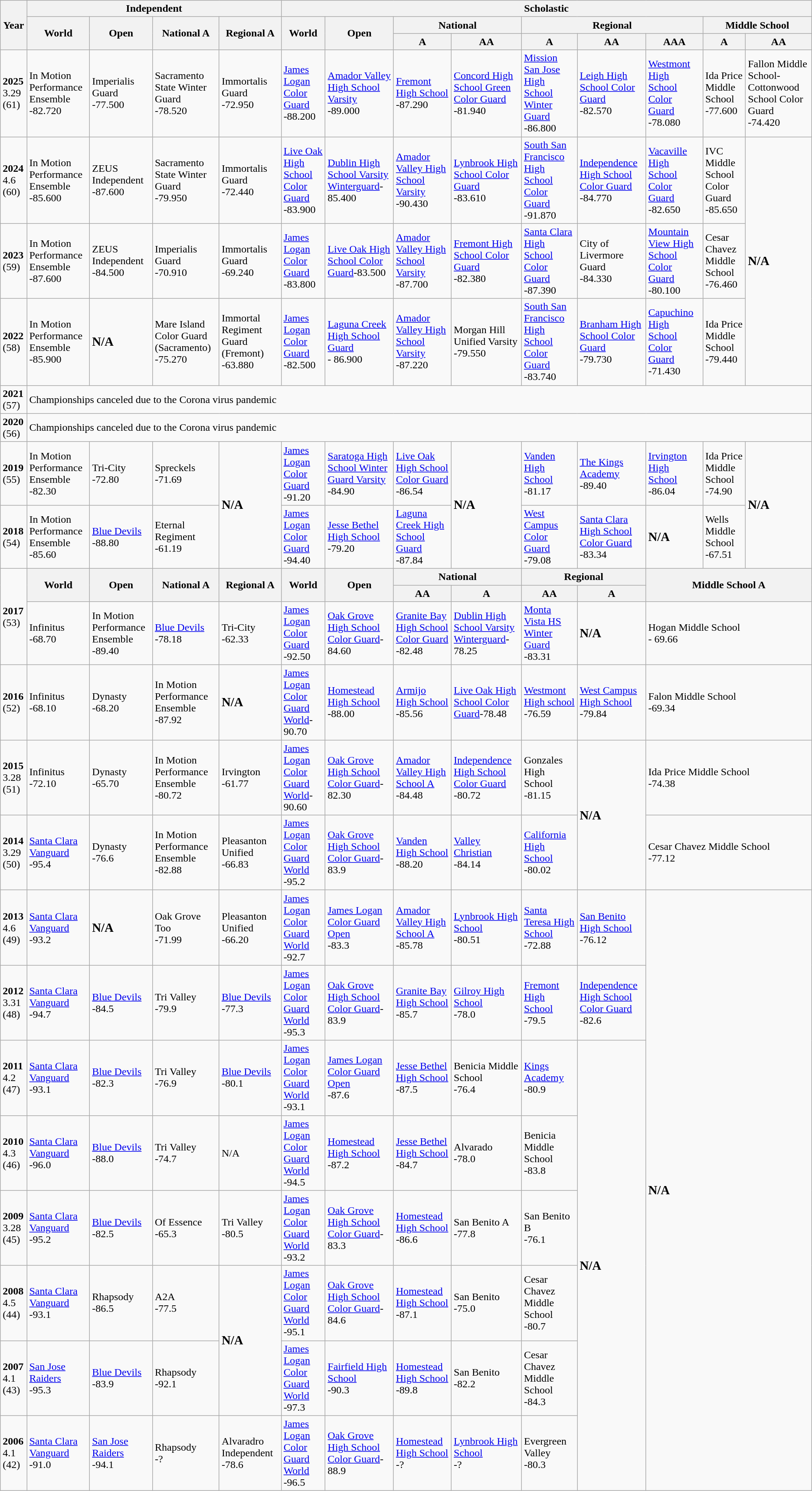<table class="wikitable">
<tr>
<th rowspan="3">Year</th>
<th colspan="4">Independent</th>
<th colspan="9">Scholastic</th>
</tr>
<tr>
<th rowspan="2">World</th>
<th rowspan="2">Open</th>
<th rowspan="2">National A</th>
<th rowspan="2">Regional A</th>
<th rowspan="2">World</th>
<th rowspan="2">Open</th>
<th colspan="2">National</th>
<th colspan="3">Regional</th>
<th colspan="2">Middle School</th>
</tr>
<tr>
<th>A</th>
<th>AA</th>
<th>A</th>
<th>AA</th>
<th>AAA</th>
<th>A</th>
<th>AA</th>
</tr>
<tr>
<td><strong>2025</strong><br>3.29 (61)</td>
<td>In Motion Performance Ensemble<br>-82.720</td>
<td>Imperialis  Guard<br>-77.500</td>
<td>Sacramento State Winter Guard<br>-78.520</td>
<td>Immortalis Guard<br>-72.950</td>
<td><a href='#'>James Logan Color Guard</a> -88.200</td>
<td><a href='#'>Amador Valley High School Varsity</a><br>-89.000</td>
<td><a href='#'>Fremont High School</a><br>-87.290</td>
<td><a href='#'>Concord High School Green Color Guard</a><br>-81.940</td>
<td><a href='#'>Mission San Jose High School Winter Guard</a><br>-86.800</td>
<td><a href='#'>Leigh High School Color Guard</a><br>-82.570</td>
<td><a href='#'>Westmont High School Color Guard</a><br>-78.080</td>
<td>Ida Price Middle School<br>-77.600</td>
<td>Fallon Middle School-Cottonwood School Color Guard<br>-74.420</td>
</tr>
<tr>
<td><strong>2024</strong><br>4.6
(60)</td>
<td>In Motion Performance Ensemble<br>-85.600</td>
<td>ZEUS Independent<br>-87.600</td>
<td>Sacramento State Winter Guard<br>-79.950</td>
<td>Immortalis Guard<br>-72.440</td>
<td><a href='#'>Live Oak High School Color Guard</a><br>-83.900</td>
<td><a href='#'>Dublin High School Varsity Winterguard</a>-85.400</td>
<td><a href='#'>Amador Valley High School Varsity</a><br>-90.430</td>
<td><a href='#'>Lynbrook High School Color Guard</a><br>-83.610</td>
<td><a href='#'>South San Francisco High School Color Guard</a><br>-91.870</td>
<td><a href='#'>Independence High School Color Guard</a><br>-84.770</td>
<td><a href='#'>Vacaville High School Color Guard</a><br>-82.650</td>
<td>IVC Middle School Color Guard<br>-85.650</td>
<td rowspan="3"><strong><big>N/A</big></strong></td>
</tr>
<tr>
<td><strong>2023</strong><br>(59)</td>
<td>In Motion Performance Ensemble<br>-87.600</td>
<td>ZEUS Independent<br>-84.500</td>
<td>Imperialis  Guard<br>-70.910</td>
<td>Immortalis Guard<br>-69.240</td>
<td><a href='#'>James Logan Color Guard</a> -83.800</td>
<td><a href='#'>Live Oak High School Color Guard</a>-83.500</td>
<td><a href='#'>Amador Valley High School Varsity</a><br>-87.700</td>
<td><a href='#'>Fremont High School Color Guard</a><br>-82.380</td>
<td><a href='#'>Santa Clara High School Color Guard</a><br>-87.390</td>
<td>City of Livermore Guard<br>-84.330</td>
<td><a href='#'>Mountain View High School Color Guard</a><br>-80.100</td>
<td>Cesar Chavez Middle School<br>-76.460</td>
</tr>
<tr>
<td><strong>2022</strong><br>(58)</td>
<td>In Motion Performance Ensemble<br>-85.900</td>
<td><strong><big>N/A</big></strong></td>
<td>Mare Island Color Guard (Sacramento)<br>-75.270</td>
<td>Immortal Regiment Guard (Fremont)<br>-63.880</td>
<td><a href='#'>James Logan Color Guard</a> -82.500</td>
<td><a href='#'>Laguna Creek High School Guard</a><br>- 86.900</td>
<td><a href='#'>Amador Valley High School Varsity</a><br>-87.220</td>
<td>Morgan Hill Unified Varsity<br>-79.550</td>
<td><a href='#'>South San Francisco High School Color Guard</a><br>-83.740</td>
<td><a href='#'>Branham High School Color Guard</a><br>-79.730</td>
<td><a href='#'>Capuchino High School Color Guard</a><br>-71.430</td>
<td>Ida Price Middle School<br>-79.440</td>
</tr>
<tr>
<td><strong>2021</strong><br>(57)</td>
<td colspan="13">Championships canceled due to the Corona virus pandemic</td>
</tr>
<tr>
<td><strong>2020</strong><br>(56)</td>
<td colspan="13">Championships canceled due to the Corona virus pandemic</td>
</tr>
<tr>
<td><strong>2019</strong><br>(55)</td>
<td>In Motion Performance Ensemble<br>-82.30</td>
<td>Tri-City<br>-72.80</td>
<td>Spreckels<br>-71.69</td>
<td rowspan="2"><strong><big>N/A</big></strong></td>
<td><a href='#'>James Logan Color Guard</a> -91.20</td>
<td><a href='#'>Saratoga High School Winter Guard Varsity</a><br>-84.90</td>
<td><a href='#'>Live Oak High School Color Guard</a><br>-86.54</td>
<td rowspan="2"><strong><big>N/A</big></strong></td>
<td><a href='#'>Vanden High School</a><br>-81.17</td>
<td><a href='#'>The Kings Academy</a><br>-89.40</td>
<td><a href='#'>Irvington High School</a><br>-86.04</td>
<td>Ida Price Middle School<br>-74.90</td>
<td rowspan="2"><strong><big>N/A</big></strong></td>
</tr>
<tr>
<td><strong>2018</strong><br>(54)</td>
<td>In Motion Performance Ensemble<br>-85.60</td>
<td><a href='#'>Blue Devils</a><br>-88.80</td>
<td>Eternal Regiment<br>-61.19</td>
<td><a href='#'>James Logan Color Guard</a> -94.40</td>
<td><a href='#'>Jesse Bethel High School</a><br>-79.20</td>
<td><a href='#'>Laguna Creek High School Guard</a><br>-87.84</td>
<td><a href='#'>West Campus Color Guard</a><br>-79.08</td>
<td><a href='#'>Santa Clara High School Color Guard</a><br>-83.34</td>
<td><strong><big>N/A</big></strong></td>
<td>Wells Middle School<br>-67.51</td>
</tr>
<tr>
<td rowspan="3"><strong>2017</strong><br>(53)</td>
<th rowspan="2">World</th>
<th rowspan="2">Open</th>
<th rowspan="2">National A</th>
<th rowspan="2">Regional A</th>
<th rowspan="2">World</th>
<th rowspan="2">Open</th>
<th colspan="2">National</th>
<th colspan="2">Regional</th>
<th colspan="3" rowspan="2">Middle School A</th>
</tr>
<tr>
<th>AA</th>
<th>A</th>
<th>AA</th>
<th>A</th>
</tr>
<tr>
<td>Infinitus<br>-68.70</td>
<td>In Motion Performance Ensemble<br>-89.40</td>
<td><a href='#'>Blue Devils</a><br>-78.18</td>
<td>Tri-City<br>-62.33</td>
<td><a href='#'>James Logan Color Guard</a> -92.50</td>
<td><a href='#'>Oak Grove High School Color Guard</a>-84.60</td>
<td><a href='#'>Granite Bay High School Color Guard</a><br>-82.48</td>
<td><a href='#'>Dublin High School Varsity Winterguard</a>-78.25</td>
<td><a href='#'>Monta Vista HS Winter Guard</a><br>-83.31</td>
<td><strong><big>N/A</big></strong></td>
<td colspan="3">Hogan Middle School<br>- 69.66</td>
</tr>
<tr>
<td><strong>2016</strong><br>(52)</td>
<td>Infinitus<br>-68.10</td>
<td>Dynasty<br>-68.20</td>
<td>In Motion Performance Ensemble<br>-87.92</td>
<td><strong><big>N/A</big></strong></td>
<td><a href='#'>James Logan Color Guard World</a>-90.70</td>
<td><a href='#'>Homestead High School</a><br>-88.00</td>
<td><a href='#'>Armijo High School</a><br>-85.56</td>
<td><a href='#'>Live Oak High School Color Guard</a>-78.48</td>
<td><a href='#'>Westmont High school</a><br>-76.59</td>
<td><a href='#'>West Campus High School</a><br>-79.84</td>
<td colspan="3">Falon Middle School<br>-69.34</td>
</tr>
<tr>
<td><strong>2015</strong><br>3.28
(51)</td>
<td>Infinitus<br>-72.10</td>
<td>Dynasty<br>-65.70</td>
<td>In Motion Performance Ensemble<br>-80.72</td>
<td>Irvington<br>-61.77</td>
<td><a href='#'>James Logan Color Guard World</a>-90.60</td>
<td><a href='#'>Oak Grove High School Color Guard</a>-82.30</td>
<td><a href='#'>Amador Valley High School A</a><br>-84.48</td>
<td><a href='#'>Independence High School Color Guard</a><br>-80.72</td>
<td>Gonzales High School<br>-81.15</td>
<td rowspan="2"><strong><big>N/A</big></strong></td>
<td colspan="3">Ida Price Middle School<br>-74.38</td>
</tr>
<tr>
<td><strong>2014</strong><br>3.29
(50)</td>
<td><a href='#'>Santa Clara Vanguard</a><br>-95.4</td>
<td>Dynasty<br>-76.6</td>
<td>In Motion Performance Ensemble<br>-82.88</td>
<td>Pleasanton Unified<br>-66.83</td>
<td><a href='#'>James Logan Color Guard World</a><br>-95.2</td>
<td><a href='#'>Oak Grove High School Color Guard</a>-83.9</td>
<td><a href='#'>Vanden High School</a><br>-88.20</td>
<td><a href='#'>Valley Christian</a><br>-84.14</td>
<td><a href='#'>California High School</a><br>-80.02</td>
<td colspan="3">Cesar Chavez Middle School<br>-77.12</td>
</tr>
<tr>
<td><strong>2013</strong><br>4.6
(49)</td>
<td><a href='#'>Santa Clara Vanguard</a><br>-93.2</td>
<td><strong><big>N/A</big></strong></td>
<td>Oak Grove Too<br>-71.99</td>
<td>Pleasanton Unified<br>-66.20</td>
<td><a href='#'>James Logan Color Guard World</a><br>-92.7</td>
<td><a href='#'>James Logan Color Guard Open</a><br>-83.3</td>
<td><a href='#'>Amador Valley High School A</a><br>-85.78</td>
<td><a href='#'>Lynbrook High School</a><br>-80.51</td>
<td><a href='#'>Santa Teresa High School</a><br>-72.88</td>
<td><a href='#'>San Benito High School</a><br>-76.12</td>
<td colspan="3" rowspan="8"><strong><big>N/A</big></strong></td>
</tr>
<tr>
<td><strong>2012</strong><br>3.31
(48)</td>
<td><a href='#'>Santa Clara Vanguard</a><br>-94.7</td>
<td><a href='#'>Blue Devils</a><br>-84.5</td>
<td>Tri Valley<br>-79.9</td>
<td><a href='#'>Blue Devils</a><br>-77.3</td>
<td><a href='#'>James Logan Color Guard World</a><br>-95.3</td>
<td><a href='#'>Oak Grove High School Color Guard</a>-83.9</td>
<td><a href='#'>Granite Bay High School</a><br>-85.7</td>
<td><a href='#'>Gilroy High School</a><br>-78.0</td>
<td><a href='#'>Fremont High School</a><br>-79.5</td>
<td><a href='#'>Independence High School Color Guard</a><br>-82.6</td>
</tr>
<tr>
<td><strong>2011</strong><br>4.2
(47)</td>
<td><a href='#'>Santa Clara Vanguard</a><br>-93.1</td>
<td><a href='#'>Blue Devils</a><br>-82.3</td>
<td>Tri Valley<br>-76.9</td>
<td><a href='#'>Blue Devils</a><br>-80.1</td>
<td><a href='#'>James Logan Color Guard World</a><br>-93.1</td>
<td><a href='#'>James Logan Color Guard Open</a><br>-87.6</td>
<td><a href='#'>Jesse Bethel High School</a><br>-87.5</td>
<td>Benicia Middle School<br>-76.4</td>
<td><a href='#'>Kings Academy</a><br>-80.9</td>
<td rowspan="6"><strong><big>N/A</big></strong></td>
</tr>
<tr>
<td><strong>2010</strong><br>4.3
(46)</td>
<td><a href='#'>Santa Clara Vanguard</a><br>-96.0</td>
<td><a href='#'>Blue Devils</a><br>-88.0</td>
<td>Tri Valley<br>-74.7</td>
<td>N/A</td>
<td><a href='#'>James Logan Color Guard World</a><br>-94.5</td>
<td><a href='#'>Homestead High School</a><br>-87.2</td>
<td><a href='#'>Jesse Bethel High School</a><br>-84.7</td>
<td>Alvarado<br>-78.0</td>
<td>Benicia Middle School<br>-83.8</td>
</tr>
<tr>
<td><strong>2009</strong><br>3.28
(45)</td>
<td><a href='#'>Santa Clara Vanguard</a><br>-95.2</td>
<td><a href='#'>Blue Devils</a><br>-82.5</td>
<td>Of Essence<br>-65.3</td>
<td>Tri Valley -80.5</td>
<td><a href='#'>James Logan Color Guard World</a><br>-93.2</td>
<td><a href='#'>Oak Grove High School Color Guard</a>-83.3</td>
<td><a href='#'>Homestead</a><br><a href='#'>High School</a>
-86.6</td>
<td>San Benito A<br>-77.8</td>
<td>San Benito B<br>-76.1</td>
</tr>
<tr>
<td><strong>2008</strong><br>4.5
(44)</td>
<td><a href='#'>Santa Clara Vanguard</a><br>-93.1</td>
<td>Rhapsody<br>-86.5</td>
<td>A2A<br>-77.5</td>
<td rowspan="2"><strong><big>N/A</big></strong></td>
<td><a href='#'>James Logan Color Guard World</a><br>-95.1</td>
<td><a href='#'>Oak Grove High School Color Guard</a>-84.6</td>
<td><a href='#'>Homestead High School</a><br>-87.1</td>
<td>San Benito<br>-75.0</td>
<td>Cesar Chavez Middle School<br>-80.7</td>
</tr>
<tr>
<td><strong>2007</strong><br>4.1
(43)</td>
<td><a href='#'>San Jose Raiders</a><br>-95.3</td>
<td><a href='#'>Blue Devils</a><br>-83.9</td>
<td>Rhapsody<br>-92.1</td>
<td><a href='#'>James Logan Color Guard World</a><br>-97.3</td>
<td><a href='#'>Fairfield High School</a><br>-90.3</td>
<td><a href='#'>Homestead High School</a><br>-89.8</td>
<td>San Benito<br>-82.2</td>
<td>Cesar Chavez Middle School<br>-84.3</td>
</tr>
<tr>
<td><strong>2006</strong><br>4.1
(42)</td>
<td><a href='#'>Santa Clara Vanguard</a><br>-91.0</td>
<td><a href='#'>San Jose Raiders</a><br>-94.1</td>
<td>Rhapsody<br>-?</td>
<td>Alvaradro Independent<br>-78.6</td>
<td><a href='#'>James Logan Color Guard World</a><br>-96.5</td>
<td><a href='#'>Oak Grove High School Color Guard</a>-88.9</td>
<td><a href='#'>Homestead High School</a><br>-?</td>
<td><a href='#'>Lynbrook High School</a><br>-?</td>
<td>Evergreen Valley<br>-80.3</td>
</tr>
</table>
